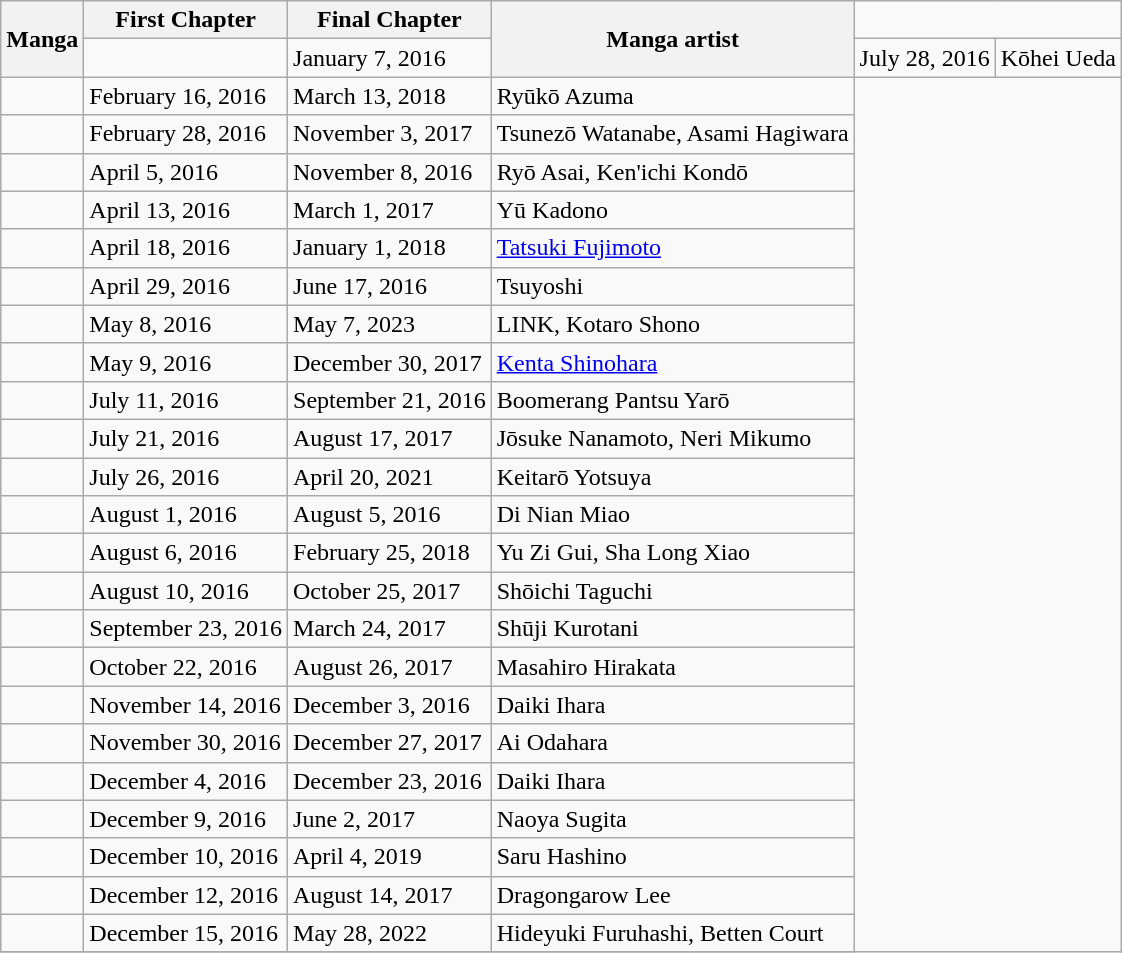<table class="wikitable sortable">
<tr>
<th rowspan="2" scope="col">Manga</th>
<th colspan="1" scope="col">First Chapter</th>
<th colspan="1" scope="col">Final Chapter</th>
<th rowspan="2" scope="col">Manga artist</th>
</tr>
<tr>
<td></td>
<td>January 7, 2016</td>
<td>July 28, 2016</td>
<td>Kōhei Ueda</td>
</tr>
<tr>
<td></td>
<td>February 16, 2016</td>
<td>March 13, 2018</td>
<td>Ryūkō Azuma</td>
</tr>
<tr>
<td></td>
<td>February 28, 2016</td>
<td>November 3, 2017</td>
<td>Tsunezō Watanabe, Asami Hagiwara</td>
</tr>
<tr>
<td></td>
<td>April 5, 2016</td>
<td>November 8, 2016</td>
<td>Ryō Asai, Ken'ichi Kondō</td>
</tr>
<tr>
<td></td>
<td>April 13, 2016</td>
<td>March 1, 2017</td>
<td>Yū Kadono</td>
</tr>
<tr>
<td></td>
<td>April 18, 2016</td>
<td>January 1, 2018</td>
<td><a href='#'>Tatsuki Fujimoto</a></td>
</tr>
<tr>
<td></td>
<td>April 29, 2016</td>
<td>June 17, 2016</td>
<td>Tsuyoshi</td>
</tr>
<tr>
<td></td>
<td>May 8, 2016</td>
<td>May 7, 2023</td>
<td>LINK, Kotaro Shono</td>
</tr>
<tr>
<td></td>
<td>May 9, 2016</td>
<td>December 30, 2017</td>
<td><a href='#'>Kenta Shinohara</a></td>
</tr>
<tr>
<td></td>
<td>July 11, 2016</td>
<td>September 21, 2016</td>
<td>Boomerang Pantsu Yarō</td>
</tr>
<tr>
<td></td>
<td>July 21, 2016</td>
<td>August 17, 2017</td>
<td>Jōsuke Nanamoto, Neri Mikumo</td>
</tr>
<tr>
<td></td>
<td>July 26, 2016</td>
<td>April 20, 2021</td>
<td>Keitarō Yotsuya</td>
</tr>
<tr>
<td></td>
<td>August 1, 2016</td>
<td>August 5, 2016</td>
<td>Di Nian Miao</td>
</tr>
<tr>
<td></td>
<td>August 6, 2016</td>
<td>February 25, 2018</td>
<td>Yu Zi Gui, Sha Long Xiao</td>
</tr>
<tr>
<td></td>
<td>August 10, 2016</td>
<td>October 25, 2017</td>
<td>Shōichi Taguchi</td>
</tr>
<tr>
<td></td>
<td>September 23, 2016</td>
<td>March 24, 2017</td>
<td>Shūji Kurotani</td>
</tr>
<tr>
<td></td>
<td>October 22, 2016</td>
<td>August 26, 2017</td>
<td>Masahiro Hirakata</td>
</tr>
<tr>
<td></td>
<td>November 14, 2016</td>
<td>December 3, 2016</td>
<td>Daiki Ihara</td>
</tr>
<tr>
<td></td>
<td>November 30, 2016</td>
<td>December 27, 2017</td>
<td>Ai Odahara</td>
</tr>
<tr>
<td></td>
<td>December 4, 2016</td>
<td>December 23, 2016</td>
<td>Daiki Ihara</td>
</tr>
<tr>
<td></td>
<td>December 9, 2016</td>
<td>June 2, 2017</td>
<td>Naoya Sugita</td>
</tr>
<tr>
<td></td>
<td>December 10, 2016</td>
<td>April 4, 2019</td>
<td>Saru Hashino</td>
</tr>
<tr>
<td></td>
<td>December 12, 2016</td>
<td>August 14, 2017</td>
<td>Dragongarow Lee</td>
</tr>
<tr>
<td></td>
<td>December 15, 2016</td>
<td>May 28, 2022</td>
<td>Hideyuki Furuhashi, Betten Court</td>
</tr>
<tr>
</tr>
</table>
